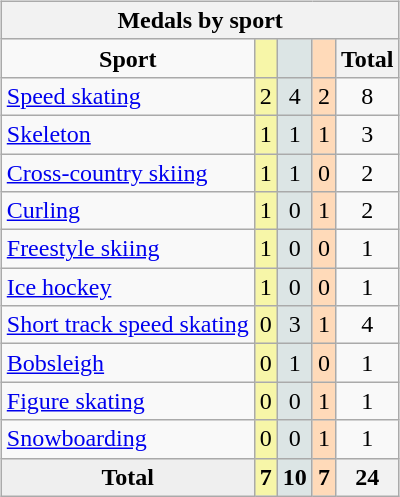<table>
<tr>
<td><br><table class="wikitable" style="float:right;">
<tr>
<th colspan=5>Medals by sport</th>
</tr>
<tr align=center>
<td><strong>Sport</strong></td>
<th style="background:#f7f6a8;"></th>
<th style="background:#dce5e5;"></th>
<th style="background:#ffdab9;"></th>
<th>Total</th>
</tr>
<tr align=center>
<td align=left><a href='#'>Speed skating</a></td>
<td style="background:#f7f6a8;">2</td>
<td style="background:#dce5e5;">4</td>
<td style="background:#ffdab9;">2</td>
<td>8</td>
</tr>
<tr align=center>
<td align=left><a href='#'>Skeleton</a></td>
<td style="background:#f7f6a8;">1</td>
<td style="background:#dce5e5;">1</td>
<td style="background:#ffdab9;">1</td>
<td>3</td>
</tr>
<tr align=center>
<td align=left><a href='#'>Cross-country skiing</a></td>
<td style="background:#f7f6a8;">1</td>
<td style="background:#dce5e5;">1</td>
<td style="background:#ffdab9;">0</td>
<td>2</td>
</tr>
<tr align=center>
<td align=left><a href='#'>Curling</a></td>
<td style="background:#f7f6a8;">1</td>
<td style="background:#dce5e5;">0</td>
<td style="background:#ffdab9;">1</td>
<td>2</td>
</tr>
<tr align=center>
<td align=left><a href='#'>Freestyle skiing</a></td>
<td style="background:#f7f6a8;">1</td>
<td style="background:#dce5e5;">0</td>
<td style="background:#ffdab9;">0</td>
<td>1</td>
</tr>
<tr align=center>
<td align=left><a href='#'>Ice hockey</a></td>
<td style="background:#f7f6a8;">1</td>
<td style="background:#dce5e5;">0</td>
<td style="background:#ffdab9;">0</td>
<td>1</td>
</tr>
<tr align=center>
<td align=left><a href='#'>Short track speed skating</a></td>
<td style="background:#f7f6a8;">0</td>
<td style="background:#dce5e5;">3</td>
<td style="background:#ffdab9;">1</td>
<td>4</td>
</tr>
<tr align=center>
<td align=left><a href='#'>Bobsleigh</a></td>
<td style="background:#f7f6a8;">0</td>
<td style="background:#dce5e5;">1</td>
<td style="background:#ffdab9;">0</td>
<td>1</td>
</tr>
<tr align=center>
<td align=left><a href='#'>Figure skating</a></td>
<td style="background:#f7f6a8;">0</td>
<td style="background:#dce5e5;">0</td>
<td style="background:#ffdab9;">1</td>
<td>1</td>
</tr>
<tr align=center>
<td align=left><a href='#'>Snowboarding</a></td>
<td style="background:#f7f6a8;">0</td>
<td style="background:#dce5e5;">0</td>
<td style="background:#ffdab9;">1</td>
<td>1</td>
</tr>
<tr align=center>
<th style="background:#efefef;">Total</th>
<th style="background:#f7f6a8;">7</th>
<th style="background:#dce5e5;">10</th>
<th style="background:#ffdab9;">7</th>
<th>24</th>
</tr>
</table>
</td>
</tr>
</table>
